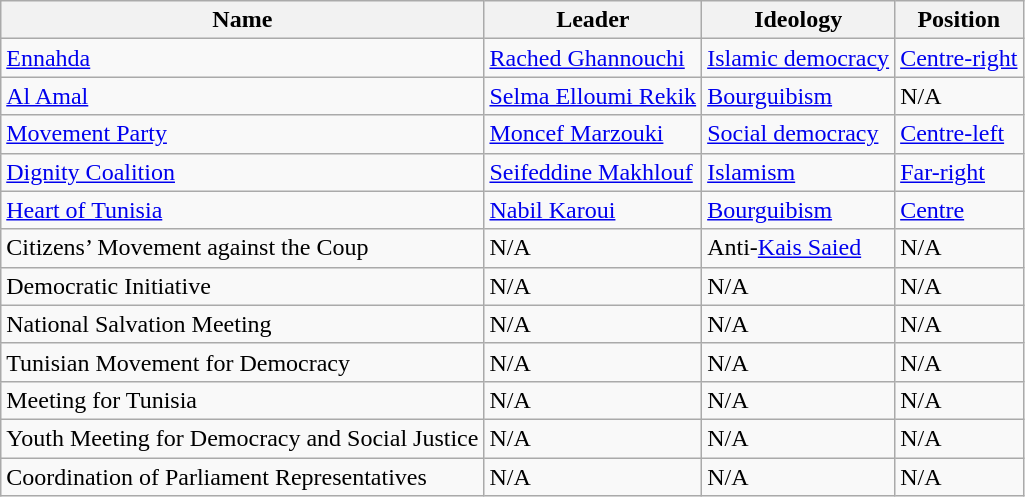<table class="wikitable">
<tr>
<th>Name</th>
<th>Leader</th>
<th>Ideology</th>
<th>Position</th>
</tr>
<tr>
<td><a href='#'>Ennahda</a></td>
<td><a href='#'>Rached Ghannouchi</a></td>
<td><a href='#'>Islamic democracy</a></td>
<td><a href='#'>Centre-right</a></td>
</tr>
<tr>
<td><a href='#'>Al Amal</a></td>
<td><a href='#'>Selma Elloumi Rekik</a></td>
<td><a href='#'>Bourguibism</a></td>
<td>N/A</td>
</tr>
<tr>
<td><a href='#'>Movement Party</a></td>
<td><a href='#'>Moncef Marzouki</a></td>
<td><a href='#'>Social democracy</a></td>
<td><a href='#'>Centre-left</a></td>
</tr>
<tr>
<td><a href='#'>Dignity Coalition</a></td>
<td><a href='#'>Seifeddine Makhlouf</a></td>
<td><a href='#'>Islamism</a></td>
<td><a href='#'>Far-right</a></td>
</tr>
<tr>
<td><a href='#'>Heart of Tunisia</a></td>
<td><a href='#'>Nabil Karoui</a></td>
<td><a href='#'>Bourguibism</a></td>
<td><a href='#'>Centre</a></td>
</tr>
<tr>
<td>Citizens’ Movement against the Coup</td>
<td>N/A</td>
<td>Anti-<a href='#'>Kais Saied</a></td>
<td>N/A</td>
</tr>
<tr>
<td>Democratic Initiative</td>
<td>N/A</td>
<td>N/A</td>
<td>N/A</td>
</tr>
<tr>
<td>National Salvation Meeting</td>
<td>N/A</td>
<td>N/A</td>
<td>N/A</td>
</tr>
<tr>
<td>Tunisian Movement for Democracy</td>
<td>N/A</td>
<td>N/A</td>
<td>N/A</td>
</tr>
<tr>
<td>Meeting for Tunisia</td>
<td>N/A</td>
<td>N/A</td>
<td>N/A</td>
</tr>
<tr>
<td>Youth Meeting for Democracy and Social Justice</td>
<td>N/A</td>
<td>N/A</td>
<td>N/A</td>
</tr>
<tr>
<td>Coordination of Parliament Representatives</td>
<td>N/A</td>
<td>N/A</td>
<td>N/A</td>
</tr>
</table>
